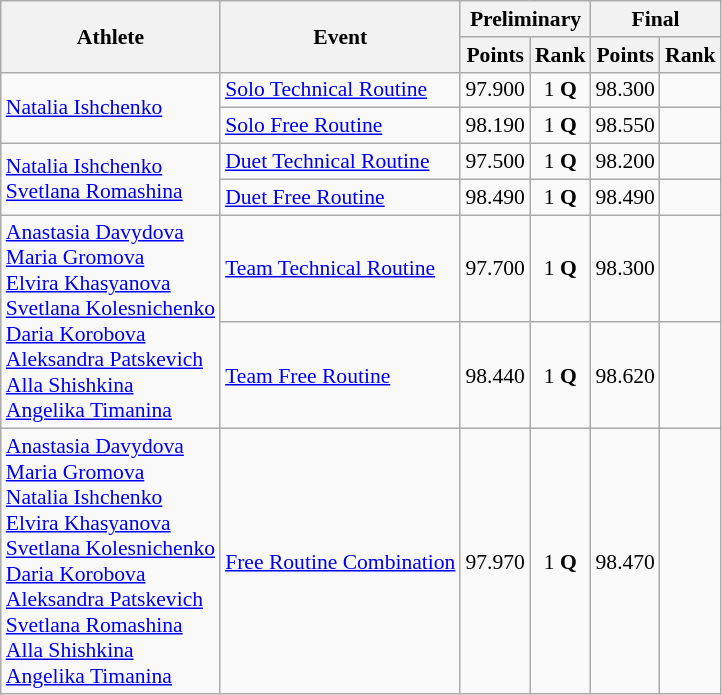<table class=wikitable style="font-size:90%">
<tr>
<th rowspan="2">Athlete</th>
<th rowspan="2">Event</th>
<th colspan="2">Preliminary</th>
<th colspan="2">Final</th>
</tr>
<tr>
<th>Points</th>
<th>Rank</th>
<th>Points</th>
<th>Rank</th>
</tr>
<tr>
<td rowspan="2"><a href='#'>Natalia Ishchenko</a></td>
<td><a href='#'>Solo Technical Routine</a></td>
<td align=center>97.900</td>
<td align=center>1 <strong>Q</strong></td>
<td align=center>98.300</td>
<td align=center></td>
</tr>
<tr>
<td><a href='#'>Solo Free Routine</a></td>
<td align=center>98.190</td>
<td align=center>1 <strong>Q</strong></td>
<td align=center>98.550</td>
<td align=center></td>
</tr>
<tr>
<td rowspan="2"><a href='#'>Natalia Ishchenko</a><br><a href='#'>Svetlana Romashina</a></td>
<td><a href='#'>Duet Technical Routine</a></td>
<td align=center>97.500</td>
<td align=center>1 <strong>Q</strong></td>
<td align=center>98.200</td>
<td align=center></td>
</tr>
<tr>
<td><a href='#'>Duet Free Routine</a></td>
<td align=center>98.490</td>
<td align=center>1 <strong>Q</strong></td>
<td align=center>98.490</td>
<td align=center></td>
</tr>
<tr>
<td rowspan="2"><a href='#'>Anastasia Davydova</a><br><a href='#'>Maria Gromova</a><br><a href='#'>Elvira Khasyanova</a><br><a href='#'>Svetlana Kolesnichenko</a><br><a href='#'>Daria Korobova</a><br><a href='#'>Aleksandra Patskevich</a><br><a href='#'>Alla Shishkina</a><br><a href='#'>Angelika Timanina</a></td>
<td><a href='#'>Team Technical Routine</a></td>
<td align=center>97.700</td>
<td align=center>1 <strong>Q</strong></td>
<td align=center>98.300</td>
<td align=center></td>
</tr>
<tr>
<td><a href='#'>Team Free Routine</a></td>
<td align=center>98.440</td>
<td align=center>1 <strong>Q</strong></td>
<td align=center>98.620</td>
<td align=center></td>
</tr>
<tr>
<td rowspan="1"><a href='#'>Anastasia Davydova</a><br><a href='#'>Maria Gromova</a><br><a href='#'>Natalia Ishchenko</a><br><a href='#'>Elvira Khasyanova</a><br><a href='#'>Svetlana Kolesnichenko</a><br><a href='#'>Daria Korobova</a><br><a href='#'>Aleksandra Patskevich</a><br><a href='#'>Svetlana Romashina</a><br><a href='#'>Alla Shishkina</a><br><a href='#'>Angelika Timanina</a></td>
<td><a href='#'>Free Routine Combination</a></td>
<td align=center>97.970</td>
<td align=center>1 <strong>Q</strong></td>
<td align=center>98.470</td>
<td align=center></td>
</tr>
</table>
